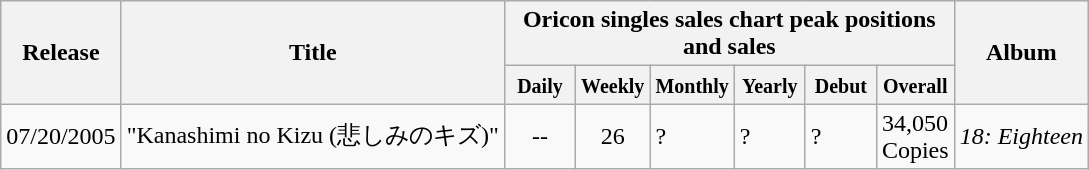<table class="wikitable">
<tr>
<th rowspan="2">Release</th>
<th rowspan="2">Title</th>
<th colspan="6">Oricon singles sales chart peak positions and sales</th>
<th rowspan="2">Album</th>
</tr>
<tr>
<th width="40"><small>Daily</small></th>
<th width="40"><small>Weekly</small></th>
<th width="40"><small>Monthly</small></th>
<th width="40"><small>Yearly</small></th>
<th width="40"><small>Debut</small></th>
<th width="40"><small>Overall</small></th>
</tr>
<tr>
<td>07/20/2005</td>
<td>"Kanashimi no Kizu (悲しみのキズ)"</td>
<td align="center">--</td>
<td align="center">26</td>
<td>?</td>
<td>?</td>
<td>?</td>
<td>34,050 Copies</td>
<td><em>18: Eighteen</em></td>
</tr>
</table>
